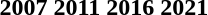<table>
<tr>
<th>2007</th>
<th>2011</th>
<th>2016</th>
<th>2021</th>
</tr>
<tr>
<td></td>
<td></td>
<td></td>
<td></td>
</tr>
</table>
